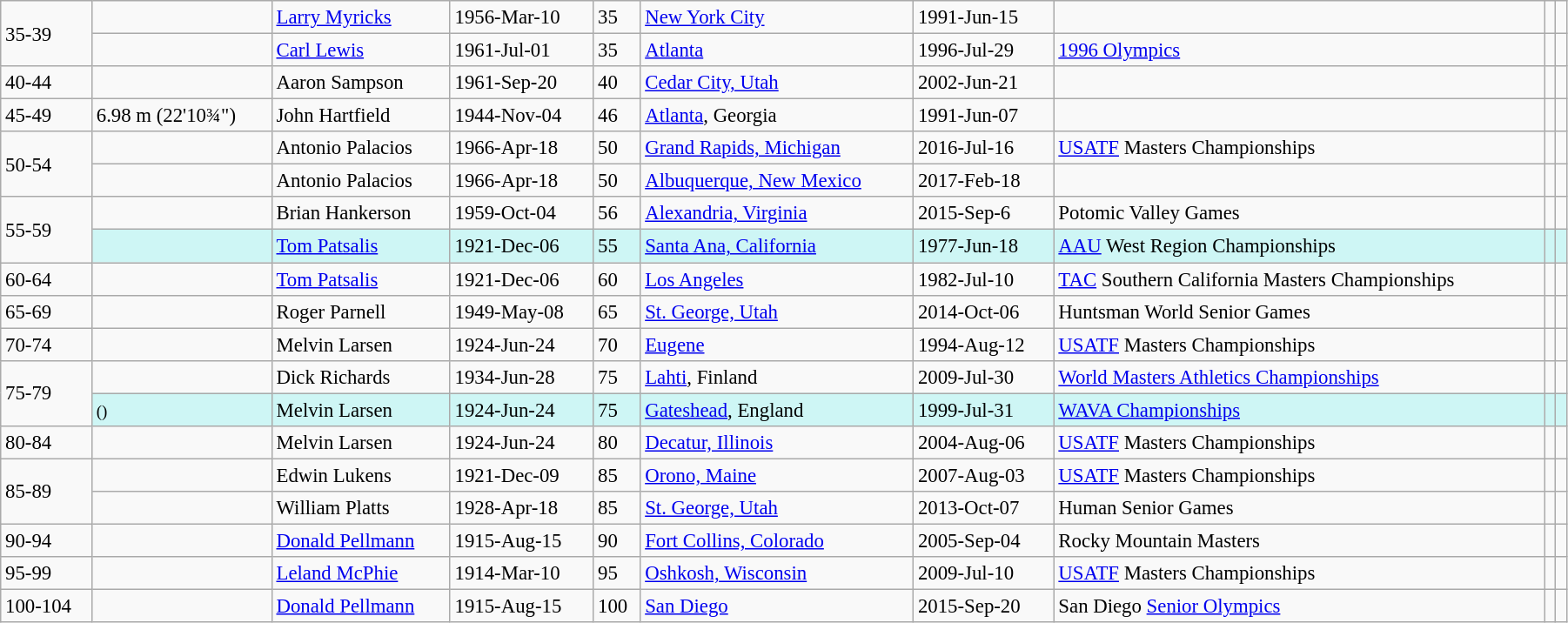<table class="wikitable" style="font-size:95%; width: 95%">
<tr>
<td rowspan=2>35-39</td>
<td> </td>
<td><a href='#'>Larry Myricks</a></td>
<td>1956-Mar-10</td>
<td>35</td>
<td><a href='#'>New York City</a></td>
<td>1991-Jun-15</td>
<td></td>
<td></td>
<td></td>
</tr>
<tr>
<td> </td>
<td><a href='#'>Carl Lewis</a></td>
<td>1961-Jul-01</td>
<td>35</td>
<td><a href='#'>Atlanta</a></td>
<td>1996-Jul-29</td>
<td><a href='#'>1996 Olympics</a></td>
<td></td>
<td></td>
</tr>
<tr>
<td>40-44</td>
<td>  </td>
<td>Aaron Sampson</td>
<td>1961-Sep-20</td>
<td>40</td>
<td><a href='#'>Cedar City, Utah</a></td>
<td>2002-Jun-21</td>
<td></td>
<td></td>
<td></td>
</tr>
<tr>
<td>45-49</td>
<td>6.98 m (22'10¾")</td>
<td>John Hartfield</td>
<td>1944-Nov-04</td>
<td>46</td>
<td><a href='#'>Atlanta</a>, Georgia</td>
<td>1991-Jun-07</td>
<td></td>
<td></td>
<td></td>
</tr>
<tr>
<td rowspan=2>50-54</td>
<td> </td>
<td>Antonio Palacios</td>
<td>1966-Apr-18</td>
<td>50</td>
<td><a href='#'>Grand Rapids, Michigan</a></td>
<td>2016-Jul-16</td>
<td><a href='#'>USATF</a> Masters Championships</td>
<td></td>
<td></td>
</tr>
<tr>
<td> </td>
<td>Antonio Palacios</td>
<td>1966-Apr-18</td>
<td>50</td>
<td><a href='#'>Albuquerque, New Mexico</a></td>
<td>2017-Feb-18</td>
<td></td>
<td></td>
<td></td>
</tr>
<tr>
<td rowspan=2>55-59</td>
<td> </td>
<td>Brian Hankerson</td>
<td>1959-Oct-04</td>
<td>56</td>
<td><a href='#'>Alexandria, Virginia</a></td>
<td>2015-Sep-6</td>
<td>Potomic Valley Games</td>
<td></td>
<td></td>
</tr>
<tr style="background:#cef6f5;">
<td>  </td>
<td><a href='#'>Tom Patsalis</a></td>
<td>1921-Dec-06</td>
<td>55</td>
<td><a href='#'>Santa Ana, California</a></td>
<td>1977-Jun-18</td>
<td><a href='#'>AAU</a> West Region Championships</td>
<td></td>
<td></td>
</tr>
<tr>
<td>60-64</td>
<td></td>
<td><a href='#'>Tom Patsalis</a></td>
<td>1921-Dec-06</td>
<td>60</td>
<td><a href='#'>Los Angeles</a></td>
<td>1982-Jul-10</td>
<td><a href='#'>TAC</a> Southern California Masters Championships</td>
<td></td>
<td></td>
</tr>
<tr>
<td>65-69</td>
<td></td>
<td>Roger Parnell</td>
<td>1949-May-08</td>
<td>65</td>
<td><a href='#'>St. George, Utah</a></td>
<td>2014-Oct-06</td>
<td>Huntsman World Senior Games</td>
<td></td>
<td></td>
</tr>
<tr>
<td>70-74</td>
<td> </td>
<td>Melvin Larsen</td>
<td>1924-Jun-24</td>
<td>70</td>
<td><a href='#'>Eugene</a></td>
<td>1994-Aug-12</td>
<td><a href='#'>USATF</a> Masters Championships</td>
<td></td>
<td></td>
</tr>
<tr>
<td rowspan=2>75-79</td>
<td> </td>
<td>Dick Richards</td>
<td>1934-Jun-28</td>
<td>75</td>
<td><a href='#'>Lahti</a>, Finland</td>
<td>2009-Jul-30</td>
<td><a href='#'>World Masters Athletics Championships</a></td>
<td></td>
<td></td>
</tr>
<tr style="background:#cef6f5;">
<td> <small>()</small></td>
<td>Melvin Larsen</td>
<td>1924-Jun-24</td>
<td>75</td>
<td><a href='#'>Gateshead</a>, England</td>
<td>1999-Jul-31</td>
<td><a href='#'>WAVA Championships</a></td>
<td></td>
<td></td>
</tr>
<tr>
<td>80-84</td>
<td> </td>
<td>Melvin Larsen</td>
<td>1924-Jun-24</td>
<td>80</td>
<td><a href='#'>Decatur, Illinois</a></td>
<td>2004-Aug-06</td>
<td><a href='#'>USATF</a> Masters Championships</td>
<td></td>
<td></td>
</tr>
<tr>
<td rowspan=2>85-89</td>
<td> </td>
<td>Edwin Lukens</td>
<td>1921-Dec-09</td>
<td>85</td>
<td><a href='#'>Orono, Maine</a></td>
<td>2007-Aug-03</td>
<td><a href='#'>USATF</a> Masters Championships</td>
<td></td>
<td></td>
</tr>
<tr>
<td></td>
<td>William Platts</td>
<td>1928-Apr-18</td>
<td>85</td>
<td><a href='#'>St. George, Utah</a></td>
<td>2013-Oct-07</td>
<td>Human Senior Games</td>
<td></td>
<td></td>
</tr>
<tr>
<td>90-94</td>
<td></td>
<td><a href='#'>Donald Pellmann</a></td>
<td>1915-Aug-15</td>
<td>90</td>
<td><a href='#'>Fort Collins, Colorado</a></td>
<td>2005-Sep-04</td>
<td>Rocky Mountain Masters</td>
<td></td>
<td></td>
</tr>
<tr>
<td>95-99</td>
<td> </td>
<td><a href='#'>Leland McPhie</a></td>
<td>1914-Mar-10</td>
<td>95</td>
<td><a href='#'>Oshkosh, Wisconsin</a></td>
<td>2009-Jul-10</td>
<td><a href='#'>USATF</a> Masters Championships</td>
<td></td>
<td></td>
</tr>
<tr>
<td>100-104</td>
<td></td>
<td><a href='#'>Donald Pellmann</a></td>
<td>1915-Aug-15</td>
<td>100</td>
<td><a href='#'>San Diego</a></td>
<td>2015-Sep-20</td>
<td>San Diego <a href='#'>Senior Olympics</a></td>
<td></td>
<td></td>
</tr>
</table>
